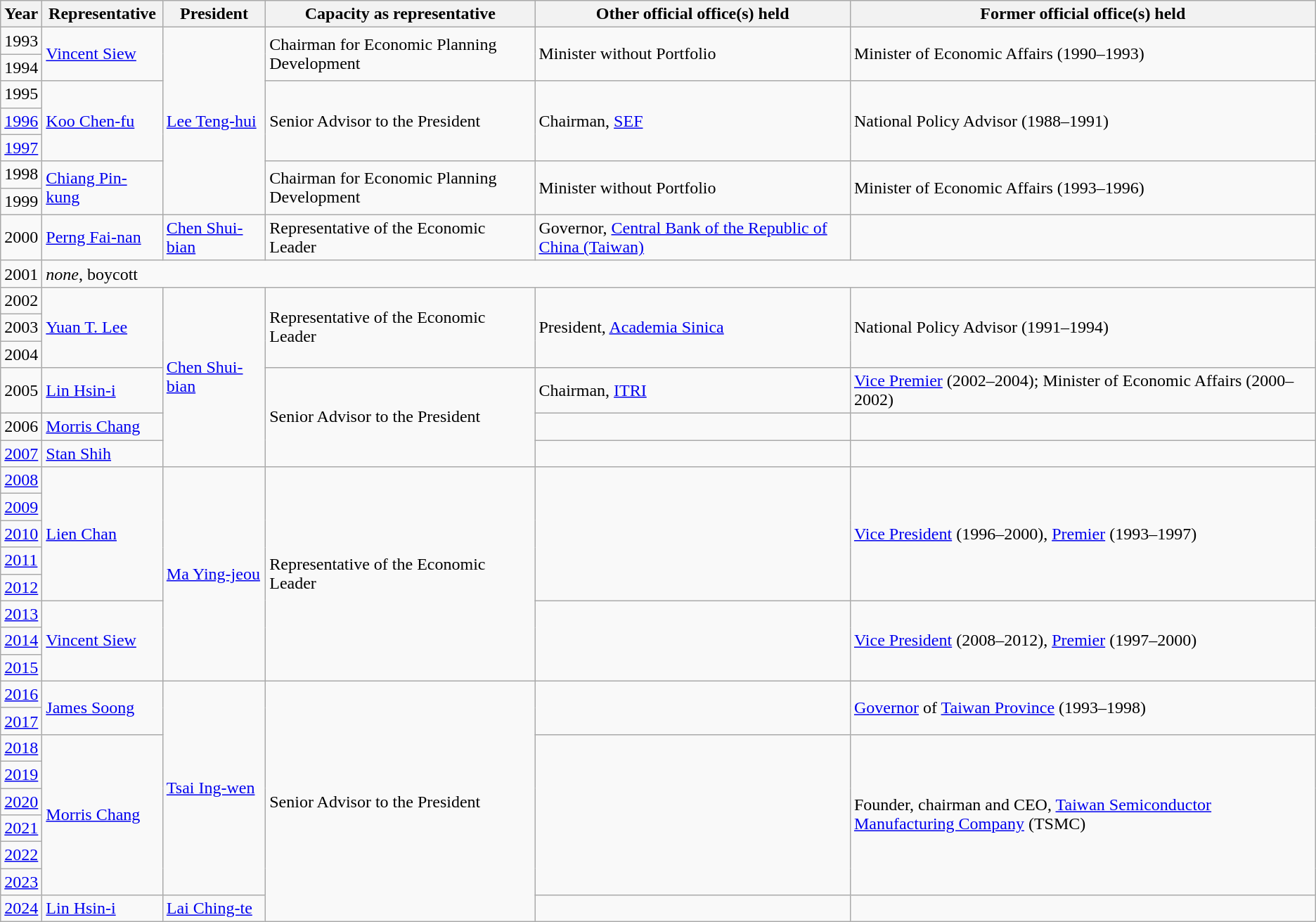<table class="wikitable">
<tr>
<th>Year</th>
<th>Representative</th>
<th>President</th>
<th>Capacity as representative</th>
<th>Other official office(s) held</th>
<th>Former official office(s) held</th>
</tr>
<tr>
<td>1993</td>
<td rowspan="2"><a href='#'>Vincent Siew</a></td>
<td rowspan="7"><a href='#'>Lee Teng-hui</a></td>
<td rowspan="2">Chairman for Economic Planning Development</td>
<td rowspan="2">Minister without Portfolio</td>
<td rowspan="2">Minister of Economic Affairs (1990–1993)</td>
</tr>
<tr>
<td>1994</td>
</tr>
<tr>
<td>1995</td>
<td rowspan="3"><a href='#'>Koo Chen-fu</a></td>
<td rowspan="3">Senior Advisor to the President</td>
<td rowspan="3">Chairman, <a href='#'>SEF</a></td>
<td rowspan="3">National Policy Advisor (1988–1991)</td>
</tr>
<tr>
<td><a href='#'>1996</a></td>
</tr>
<tr>
<td><a href='#'>1997</a></td>
</tr>
<tr>
<td>1998</td>
<td rowspan="2"><a href='#'>Chiang Pin-kung</a></td>
<td rowspan="2">Chairman for Economic Planning Development</td>
<td rowspan="2">Minister without Portfolio</td>
<td rowspan="2">Minister of Economic Affairs (1993–1996)</td>
</tr>
<tr>
<td>1999</td>
</tr>
<tr>
<td>2000</td>
<td><a href='#'>Perng Fai-nan</a></td>
<td><a href='#'>Chen Shui-bian</a></td>
<td>Representative of the Economic Leader</td>
<td>Governor, <a href='#'>Central Bank of the Republic of China (Taiwan)</a></td>
<td></td>
</tr>
<tr>
<td>2001</td>
<td colspan="5"><em>none</em>, boycott</td>
</tr>
<tr>
<td>2002</td>
<td rowspan="3"><a href='#'>Yuan T. Lee</a></td>
<td rowspan="6"><a href='#'>Chen Shui-bian</a></td>
<td rowspan="3">Representative of the Economic Leader</td>
<td rowspan="3">President, <a href='#'>Academia Sinica</a></td>
<td rowspan="3">National Policy Advisor (1991–1994)</td>
</tr>
<tr>
<td>2003</td>
</tr>
<tr>
<td>2004</td>
</tr>
<tr>
<td>2005</td>
<td><a href='#'>Lin Hsin-i</a></td>
<td rowspan="3">Senior Advisor to the President</td>
<td>Chairman, <a href='#'>ITRI</a></td>
<td><a href='#'>Vice Premier</a> (2002–2004); Minister of Economic Affairs (2000–2002)</td>
</tr>
<tr>
<td>2006</td>
<td><a href='#'>Morris Chang</a></td>
<td></td>
<td></td>
</tr>
<tr>
<td><a href='#'>2007</a></td>
<td><a href='#'>Stan Shih</a></td>
<td></td>
<td></td>
</tr>
<tr>
<td><a href='#'>2008</a></td>
<td rowspan="5"><a href='#'>Lien Chan</a></td>
<td rowspan="8"><a href='#'>Ma Ying-jeou</a></td>
<td rowspan="8">Representative of the Economic Leader</td>
<td rowspan="5"></td>
<td rowspan="5"><a href='#'>Vice President</a> (1996–2000), <a href='#'>Premier</a> (1993–1997)</td>
</tr>
<tr>
<td><a href='#'>2009</a></td>
</tr>
<tr>
<td><a href='#'>2010</a></td>
</tr>
<tr>
<td><a href='#'>2011</a></td>
</tr>
<tr>
<td><a href='#'>2012</a></td>
</tr>
<tr>
<td><a href='#'>2013</a></td>
<td rowspan="3"><a href='#'>Vincent Siew</a></td>
<td rowspan="3"></td>
<td rowspan="3"><a href='#'>Vice President</a> (2008–2012), <a href='#'>Premier</a> (1997–2000)</td>
</tr>
<tr>
<td><a href='#'>2014</a></td>
</tr>
<tr>
<td><a href='#'>2015</a></td>
</tr>
<tr>
<td><a href='#'>2016</a></td>
<td rowspan="2"><a href='#'>James Soong</a></td>
<td rowspan="8"><a href='#'>Tsai Ing-wen</a></td>
<td rowspan="9">Senior Advisor to the President</td>
<td rowspan="2"></td>
<td rowspan="2"><a href='#'>Governor</a> of <a href='#'>Taiwan Province</a> (1993–1998)</td>
</tr>
<tr>
<td><a href='#'>2017</a></td>
</tr>
<tr>
<td><a href='#'>2018</a></td>
<td rowspan="6"><a href='#'>Morris Chang</a></td>
<td rowspan="6"></td>
<td rowspan="6">Founder, chairman and CEO, <a href='#'>Taiwan Semiconductor Manufacturing Company</a> (TSMC)</td>
</tr>
<tr>
<td><a href='#'>2019</a></td>
</tr>
<tr>
<td><a href='#'>2020</a></td>
</tr>
<tr>
<td><a href='#'>2021</a></td>
</tr>
<tr>
<td><a href='#'>2022</a></td>
</tr>
<tr>
<td><a href='#'>2023</a></td>
</tr>
<tr>
<td><a href='#'>2024</a></td>
<td><a href='#'>Lin Hsin-i</a></td>
<td><a href='#'>Lai Ching-te</a></td>
<td></td>
<td></td>
</tr>
</table>
